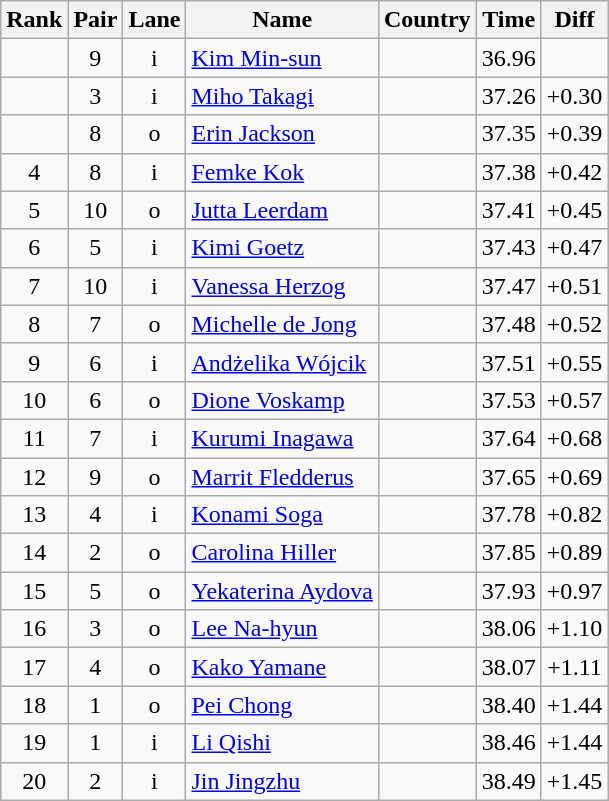<table class="wikitable sortable" style="text-align:center">
<tr>
<th>Rank</th>
<th>Pair</th>
<th>Lane</th>
<th>Name</th>
<th>Country</th>
<th>Time</th>
<th>Diff</th>
</tr>
<tr>
<td></td>
<td>9</td>
<td>i</td>
<td align=left><a href='#'>Kim Min-sun</a></td>
<td align=left></td>
<td>36.96</td>
<td></td>
</tr>
<tr>
<td></td>
<td>3</td>
<td>i</td>
<td align=left><a href='#'>Miho Takagi</a></td>
<td align=left></td>
<td>37.26</td>
<td>+0.30</td>
</tr>
<tr>
<td></td>
<td>8</td>
<td>o</td>
<td align=left><a href='#'>Erin Jackson</a></td>
<td align=left></td>
<td>37.35</td>
<td>+0.39</td>
</tr>
<tr>
<td>4</td>
<td>8</td>
<td>i</td>
<td align=left><a href='#'>Femke Kok</a></td>
<td align=left></td>
<td>37.38</td>
<td>+0.42</td>
</tr>
<tr>
<td>5</td>
<td>10</td>
<td>o</td>
<td align=left><a href='#'>Jutta Leerdam</a></td>
<td align=left></td>
<td>37.41</td>
<td>+0.45</td>
</tr>
<tr>
<td>6</td>
<td>5</td>
<td>i</td>
<td align=left><a href='#'>Kimi Goetz</a></td>
<td align=left></td>
<td>37.43</td>
<td>+0.47</td>
</tr>
<tr>
<td>7</td>
<td>10</td>
<td>i</td>
<td align=left><a href='#'>Vanessa Herzog</a></td>
<td align=left></td>
<td>37.47</td>
<td>+0.51</td>
</tr>
<tr>
<td>8</td>
<td>7</td>
<td>o</td>
<td align=left><a href='#'>Michelle de Jong</a></td>
<td align=left></td>
<td>37.48</td>
<td>+0.52</td>
</tr>
<tr>
<td>9</td>
<td>6</td>
<td>i</td>
<td align=left><a href='#'>Andżelika Wójcik</a></td>
<td align=left></td>
<td>37.51</td>
<td>+0.55</td>
</tr>
<tr>
<td>10</td>
<td>6</td>
<td>o</td>
<td align=left><a href='#'>Dione Voskamp</a></td>
<td align=left></td>
<td>37.53</td>
<td>+0.57</td>
</tr>
<tr>
<td>11</td>
<td>7</td>
<td>i</td>
<td align=left><a href='#'>Kurumi Inagawa</a></td>
<td align=left></td>
<td>37.64</td>
<td>+0.68</td>
</tr>
<tr>
<td>12</td>
<td>9</td>
<td>o</td>
<td align=left><a href='#'>Marrit Fledderus</a></td>
<td align=left></td>
<td>37.65</td>
<td>+0.69</td>
</tr>
<tr>
<td>13</td>
<td>4</td>
<td>i</td>
<td align=left><a href='#'>Konami Soga</a></td>
<td align=left></td>
<td>37.78</td>
<td>+0.82</td>
</tr>
<tr>
<td>14</td>
<td>2</td>
<td>o</td>
<td align=left><a href='#'>Carolina Hiller</a></td>
<td align=left></td>
<td>37.85</td>
<td>+0.89</td>
</tr>
<tr>
<td>15</td>
<td>5</td>
<td>o</td>
<td align=left><a href='#'>Yekaterina Aydova</a></td>
<td align=left></td>
<td>37.93</td>
<td>+0.97</td>
</tr>
<tr>
<td>16</td>
<td>3</td>
<td>o</td>
<td align=left><a href='#'>Lee Na-hyun</a></td>
<td align=left></td>
<td>38.06</td>
<td>+1.10</td>
</tr>
<tr>
<td>17</td>
<td>4</td>
<td>o</td>
<td align=left><a href='#'>Kako Yamane</a></td>
<td align=left></td>
<td>38.07</td>
<td>+1.11</td>
</tr>
<tr>
<td>18</td>
<td>1</td>
<td>o</td>
<td align=left><a href='#'>Pei Chong</a></td>
<td align=left></td>
<td>38.40</td>
<td>+1.44</td>
</tr>
<tr>
<td>19</td>
<td>1</td>
<td>i</td>
<td align=left><a href='#'>Li Qishi</a></td>
<td align=left></td>
<td>38.46</td>
<td>+1.44</td>
</tr>
<tr>
<td>20</td>
<td>2</td>
<td>i</td>
<td align=left><a href='#'>Jin Jingzhu</a></td>
<td align=left></td>
<td>38.49</td>
<td>+1.45</td>
</tr>
</table>
